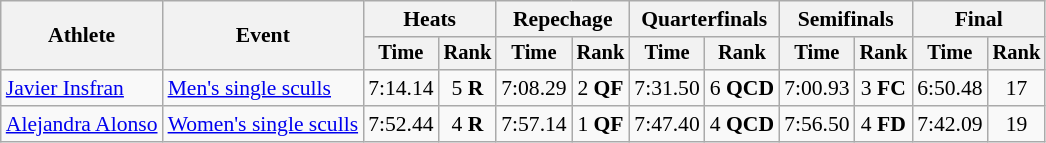<table class=wikitable style=font-size:90%;text-align:center>
<tr>
<th rowspan=2>Athlete</th>
<th rowspan=2>Event</th>
<th colspan=2>Heats</th>
<th colspan=2>Repechage</th>
<th colspan=2>Quarterfinals</th>
<th colspan=2>Semifinals</th>
<th colspan=2>Final</th>
</tr>
<tr style=font-size:95%>
<th>Time</th>
<th>Rank</th>
<th>Time</th>
<th>Rank</th>
<th>Time</th>
<th>Rank</th>
<th>Time</th>
<th>Rank</th>
<th>Time</th>
<th>Rank</th>
</tr>
<tr>
<td align=left><a href='#'>Javier Insfran</a></td>
<td align=left><a href='#'>Men's single sculls</a></td>
<td>7:14.14</td>
<td>5 <strong>R</strong></td>
<td>7:08.29</td>
<td>2 <strong>QF</strong></td>
<td>7:31.50</td>
<td>6 <strong>QCD</strong></td>
<td>7:00.93</td>
<td>3 <strong>FC</strong></td>
<td>6:50.48</td>
<td>17</td>
</tr>
<tr>
<td align=left><a href='#'>Alejandra Alonso</a></td>
<td align=left><a href='#'>Women's single sculls</a></td>
<td>7:52.44</td>
<td>4 <strong>R</strong></td>
<td>7:57.14</td>
<td>1 <strong>QF</strong></td>
<td>7:47.40</td>
<td>4 <strong>QCD</strong></td>
<td>7:56.50</td>
<td>4 <strong>FD</strong></td>
<td>7:42.09</td>
<td>19</td>
</tr>
</table>
